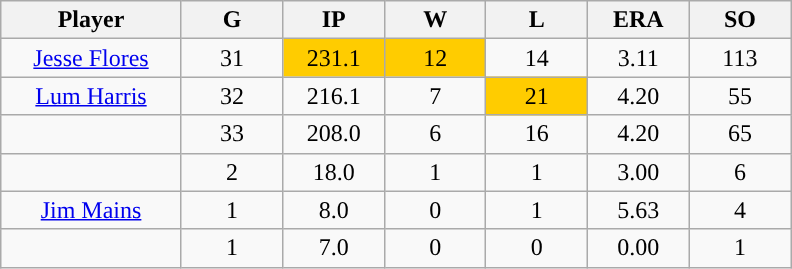<table class="wikitable sortable">
<tr>
<th bgcolor="#DDDDFF" width="16%">Player</th>
<th bgcolor="#DDDDFF" width="9%">G</th>
<th bgcolor="#DDDDFF" width="9%">IP</th>
<th bgcolor="#DDDDFF" width="9%">W</th>
<th bgcolor="#DDDDFF" width="9%">L</th>
<th bgcolor="#DDDDFF" width="9%">ERA</th>
<th bgcolor="#DDDDFF" width="9%">SO</th>
</tr>
<tr align="center">
<td><a href='#'>Jesse Flores</a></td>
<td>31</td>
<td style="background:#fc0;">231.1</td>
<td style="background:#fc0;">12</td>
<td>14</td>
<td>3.11</td>
<td>113</td>
</tr>
<tr align=center>
<td><a href='#'>Lum Harris</a></td>
<td>32</td>
<td>216.1</td>
<td>7</td>
<td style="background:#fc0;">21</td>
<td>4.20</td>
<td>55</td>
</tr>
<tr align=center>
<td></td>
<td>33</td>
<td>208.0</td>
<td>6</td>
<td>16</td>
<td>4.20</td>
<td>65</td>
</tr>
<tr align="center">
<td></td>
<td>2</td>
<td>18.0</td>
<td>1</td>
<td>1</td>
<td>3.00</td>
<td>6</td>
</tr>
<tr align="center">
<td><a href='#'>Jim Mains</a></td>
<td>1</td>
<td>8.0</td>
<td>0</td>
<td>1</td>
<td>5.63</td>
<td>4</td>
</tr>
<tr align=center>
<td></td>
<td>1</td>
<td>7.0</td>
<td>0</td>
<td>0</td>
<td>0.00</td>
<td>1</td>
</tr>
</table>
